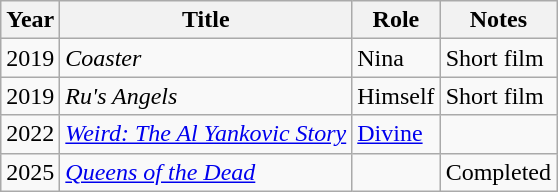<table class="wikitable sortable">
<tr>
<th>Year</th>
<th>Title</th>
<th>Role</th>
<th>Notes</th>
</tr>
<tr>
<td>2019</td>
<td><em>Coaster</em></td>
<td>Nina</td>
<td>Short film</td>
</tr>
<tr>
<td>2019</td>
<td><em>Ru's Angels</em></td>
<td>Himself</td>
<td>Short film</td>
</tr>
<tr>
<td>2022</td>
<td><em><a href='#'>Weird: The Al Yankovic Story</a></em></td>
<td><a href='#'>Divine</a></td>
<td></td>
</tr>
<tr>
<td>2025</td>
<td><em><a href='#'>Queens of the Dead</a></em></td>
<td></td>
<td>Completed</td>
</tr>
</table>
